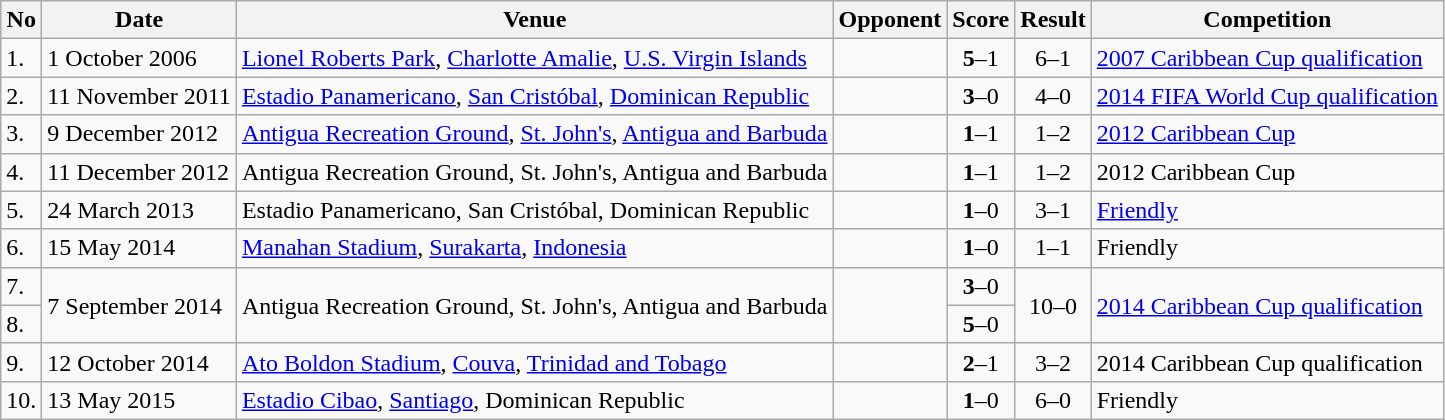<table class="wikitable" style="font-size:100%;">
<tr>
<th>No</th>
<th>Date</th>
<th>Venue</th>
<th>Opponent</th>
<th>Score</th>
<th>Result</th>
<th>Competition</th>
</tr>
<tr>
<td>1.</td>
<td>1 October 2006</td>
<td><a href='#'>Lionel Roberts Park</a>, <a href='#'>Charlotte Amalie</a>, <a href='#'>U.S. Virgin Islands</a></td>
<td></td>
<td align=center><strong>5</strong>–1</td>
<td align=center>6–1</td>
<td><a href='#'>2007 Caribbean Cup qualification</a></td>
</tr>
<tr>
<td>2.</td>
<td>11 November 2011</td>
<td><a href='#'>Estadio Panamericano</a>, <a href='#'>San Cristóbal</a>, <a href='#'>Dominican Republic</a></td>
<td></td>
<td align=center><strong>3</strong>–0</td>
<td align=center>4–0</td>
<td><a href='#'>2014 FIFA World Cup qualification</a></td>
</tr>
<tr>
<td>3.</td>
<td>9 December 2012</td>
<td><a href='#'>Antigua Recreation Ground</a>, <a href='#'>St. John's</a>, <a href='#'>Antigua and Barbuda</a></td>
<td></td>
<td align=center><strong>1</strong>–1</td>
<td align=center>1–2</td>
<td><a href='#'>2012 Caribbean Cup</a></td>
</tr>
<tr>
<td>4.</td>
<td>11 December 2012</td>
<td>Antigua Recreation Ground, St. John's, Antigua and Barbuda</td>
<td></td>
<td align=center><strong>1</strong>–1</td>
<td align=center>1–2</td>
<td>2012 Caribbean Cup</td>
</tr>
<tr>
<td>5.</td>
<td>24 March 2013</td>
<td>Estadio Panamericano, San Cristóbal, Dominican Republic</td>
<td></td>
<td align=center><strong>1</strong>–0</td>
<td align=center>3–1</td>
<td><a href='#'>Friendly</a></td>
</tr>
<tr>
<td>6.</td>
<td>15 May 2014</td>
<td><a href='#'>Manahan Stadium</a>, <a href='#'>Surakarta</a>, <a href='#'>Indonesia</a></td>
<td></td>
<td align=center><strong>1</strong>–0</td>
<td align=center>1–1</td>
<td>Friendly</td>
</tr>
<tr>
<td>7.</td>
<td rowspan="2">7 September 2014</td>
<td rowspan="2">Antigua Recreation Ground, St. John's, Antigua and Barbuda</td>
<td rowspan="2"></td>
<td align=center><strong>3</strong>–0</td>
<td rowspan="2" style="text-align:center">10–0</td>
<td rowspan="2"><a href='#'>2014 Caribbean Cup qualification</a></td>
</tr>
<tr>
<td>8.</td>
<td align=center><strong>5</strong>–0</td>
</tr>
<tr>
<td>9.</td>
<td>12 October 2014</td>
<td><a href='#'>Ato Boldon Stadium</a>, <a href='#'>Couva</a>, <a href='#'>Trinidad and Tobago</a></td>
<td></td>
<td align=center><strong>2</strong>–1</td>
<td align=center>3–2</td>
<td>2014 Caribbean Cup qualification</td>
</tr>
<tr>
<td>10.</td>
<td>13 May 2015</td>
<td><a href='#'>Estadio Cibao</a>, <a href='#'>Santiago</a>, Dominican Republic</td>
<td></td>
<td align=center><strong>1</strong>–0</td>
<td align=center>6–0</td>
<td>Friendly</td>
</tr>
</table>
